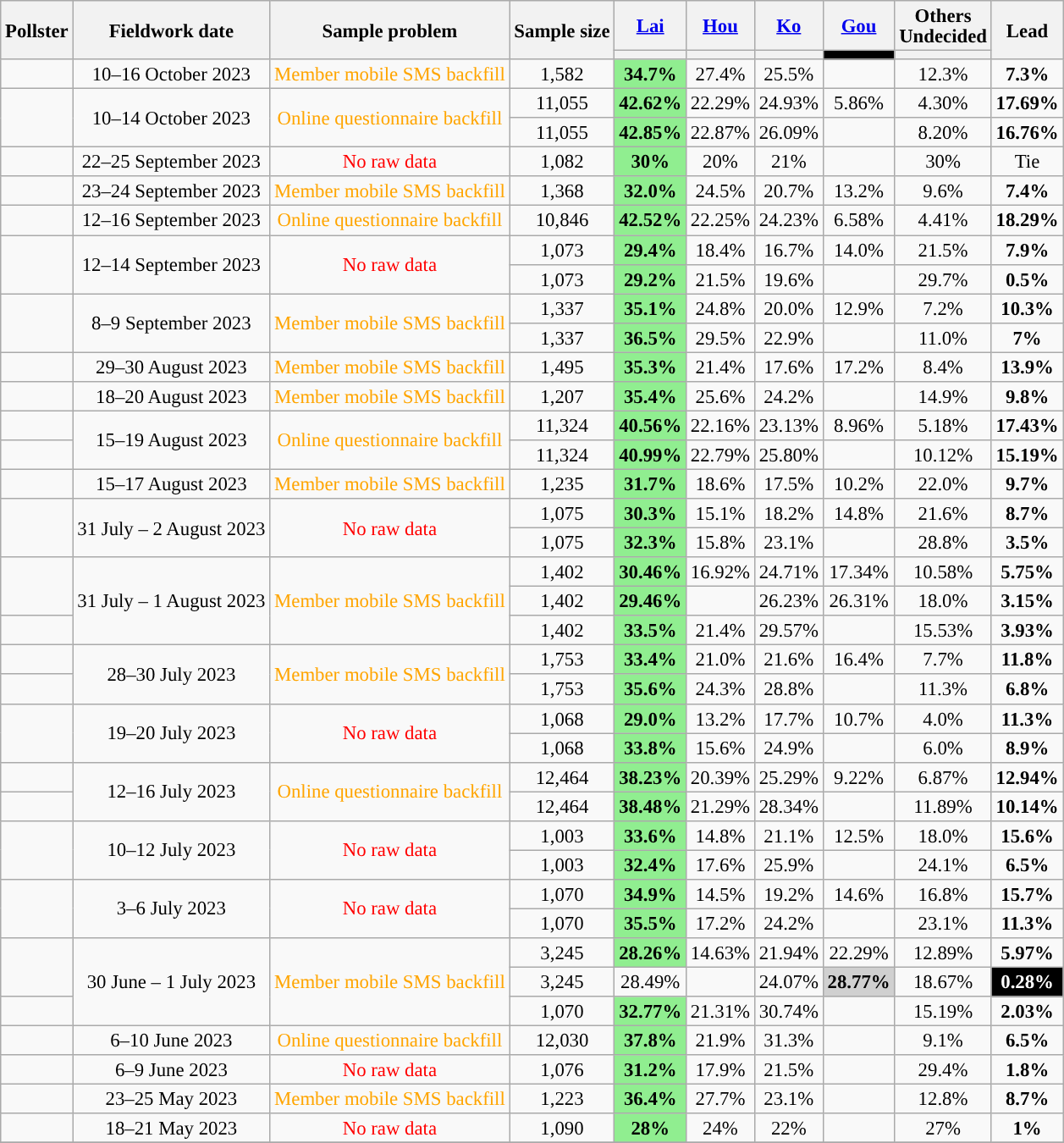<table class="wikitable" style="text-align:center; font-size:95%; line-height:16px;">
<tr>
<th rowspan="2">Pollster</th>
<th rowspan="2">Fieldwork date</th>
<th rowspan="2">Sample problem</th>
<th rowspan="2">Sample size</th>
<th><a href='#'>Lai</a><br></th>
<th><a href='#'>Hou</a><br></th>
<th><a href='#'>Ko</a><br></th>
<th><a href='#'>Gou</a><br></th>
<th>Others<br>Undecided</th>
<th rowspan="2">Lead</th>
</tr>
<tr>
<th style="background:"></th>
<th style="background:"></th>
<th style="background:"></th>
<th style="background:#000000"></th>
<th style="background:"></th>
</tr>
<tr>
<td></td>
<td>10–16 October 2023</td>
<td style="color:orange"align="center">Member mobile SMS backfill</td>
<td>1,582</td>
<td style="background:#90ee90;"><strong>34.7%</strong></td>
<td>27.4%</td>
<td>25.5%</td>
<td></td>
<td>12.3%</td>
<td style="background:"><strong>7.3%</strong></td>
</tr>
<tr>
<td rowspan="2"></td>
<td rowspan="2">10–14 October 2023</td>
<td rowspan="2" style="color:orange"align="center">Online questionnaire backfill</td>
<td>11,055</td>
<td style="background:#90ee90;"><strong>42.62%</strong></td>
<td>22.29%</td>
<td>24.93%</td>
<td>5.86%</td>
<td>4.30%</td>
<td style="background:"><strong>17.69%</strong></td>
</tr>
<tr>
<td>11,055</td>
<td style="background:#90ee90;"><strong>42.85%</strong></td>
<td>22.87%</td>
<td>26.09%</td>
<td></td>
<td>8.20%</td>
<td style="background:"><strong>16.76%</strong></td>
</tr>
<tr>
<td></td>
<td>22–25 September 2023</td>
<td style="color:red"align="center">No raw data</td>
<td>1,082</td>
<td style="background:#90ee90;"><strong>30%</strong></td>
<td>20%</td>
<td>21%</td>
<td></td>
<td>30%</td>
<td>Tie</td>
</tr>
<tr>
<td></td>
<td>23–24 September 2023</td>
<td style="color:orange"align="center">Member mobile SMS backfill</td>
<td>1,368</td>
<td style="background:#90ee90;"><strong>32.0%</strong></td>
<td>24.5%</td>
<td>20.7%</td>
<td>13.2%</td>
<td>9.6%</td>
<td style="background:"><strong>7.4%</strong></td>
</tr>
<tr>
<td></td>
<td>12–16 September 2023</td>
<td style="color:orange"align="center">Online questionnaire backfill</td>
<td>10,846</td>
<td style="background:#90ee90;"><strong>42.52%</strong></td>
<td>22.25%</td>
<td>24.23%</td>
<td>6.58%</td>
<td>4.41%</td>
<td style="background:"><strong>18.29%</strong></td>
</tr>
<tr>
<td rowspan="2"></td>
<td rowspan="2">12–14 September 2023</td>
<td rowspan="2" style="color:red"align="center">No raw data</td>
<td>1,073</td>
<td style="background:#90ee90;"><strong>29.4%</strong></td>
<td>18.4%</td>
<td>16.7%</td>
<td>14.0%</td>
<td>21.5%</td>
<td style="background:"><strong>7.9%</strong></td>
</tr>
<tr>
<td>1,073</td>
<td style="background:#90ee90;"><strong>29.2%</strong></td>
<td>21.5%</td>
<td>19.6%</td>
<td></td>
<td>29.7%</td>
<td style="background:"><strong>0.5%</strong></td>
</tr>
<tr>
<td rowspan="2"></td>
<td rowspan="2">8–9 September 2023</td>
<td rowspan="2" style="color:orange"align="center">Member mobile SMS backfill</td>
<td>1,337</td>
<td style="background:#90ee90;"><strong>35.1%</strong></td>
<td>24.8%</td>
<td>20.0%</td>
<td>12.9%</td>
<td>7.2%</td>
<td style="background:"><strong>10.3%</strong></td>
</tr>
<tr>
<td>1,337</td>
<td style="background:#90ee90;"><strong>36.5%</strong></td>
<td>29.5%</td>
<td>22.9%</td>
<td></td>
<td>11.0%</td>
<td style="background:"><strong>7%</strong></td>
</tr>
<tr>
<td></td>
<td>29–30 August 2023</td>
<td style="color:orange"align="center">Member mobile SMS backfill</td>
<td>1,495</td>
<td style="background:#90ee90;"><strong>35.3%</strong></td>
<td>21.4%</td>
<td>17.6%</td>
<td>17.2%</td>
<td>8.4%</td>
<td style="background:"><strong>13.9%</strong></td>
</tr>
<tr>
<td></td>
<td>18–20 August 2023</td>
<td style="color:orange"align="center">Member mobile SMS backfill</td>
<td>1,207</td>
<td style="background:#90ee90;"><strong>35.4%</strong></td>
<td>25.6%</td>
<td>24.2%</td>
<td></td>
<td>14.9%</td>
<td style="background:"><strong>9.8%</strong></td>
</tr>
<tr>
<td></td>
<td rowspan="2">15–19 August 2023</td>
<td rowspan="2" style="color:orange"align="center">Online questionnaire backfill</td>
<td>11,324</td>
<td style="background:#90ee90;"><strong>40.56%</strong></td>
<td>22.16%</td>
<td>23.13%</td>
<td>8.96%</td>
<td>5.18%</td>
<td style="background:"><strong>17.43%</strong></td>
</tr>
<tr>
<td></td>
<td>11,324</td>
<td style="background:#90ee90;"><strong>40.99%</strong></td>
<td>22.79%</td>
<td>25.80%</td>
<td></td>
<td>10.12%</td>
<td style="background:"><strong>15.19%</strong></td>
</tr>
<tr>
<td></td>
<td>15–17 August 2023</td>
<td style="color:orange"align="center">Member mobile SMS backfill</td>
<td>1,235</td>
<td style="background:#90ee90;"><strong>31.7%</strong></td>
<td>18.6%</td>
<td>17.5%</td>
<td>10.2%</td>
<td>22.0%</td>
<td style="background:"><strong>9.7%</strong></td>
</tr>
<tr>
<td rowspan="2"></td>
<td rowspan="2">31 July – 2 August 2023</td>
<td rowspan="2" style="color:red"align="center">No raw data</td>
<td>1,075</td>
<td style="background:#90ee90;"><strong>30.3%</strong></td>
<td>15.1%</td>
<td>18.2%</td>
<td>14.8%</td>
<td>21.6%</td>
<td style="background:"><strong>8.7%</strong></td>
</tr>
<tr>
<td>1,075</td>
<td style="background:#90ee90;"><strong>32.3%</strong></td>
<td>15.8%</td>
<td>23.1%</td>
<td></td>
<td>28.8%</td>
<td style="background:"><strong>3.5%</strong></td>
</tr>
<tr>
<td rowspan="2"></td>
<td rowspan="3">31 July – 1 August 2023</td>
<td rowspan="3" style="color:orange"align="center">Member mobile SMS backfill</td>
<td>1,402</td>
<td style="background:#90ee90;"><strong>30.46%</strong></td>
<td>16.92%</td>
<td>24.71%</td>
<td>17.34%</td>
<td>10.58%</td>
<td style="background:"><strong>5.75%</strong></td>
</tr>
<tr>
<td>1,402</td>
<td style="background:#90ee90;"><strong>29.46%</strong></td>
<td></td>
<td>26.23%</td>
<td>26.31%</td>
<td>18.0%</td>
<td style="background:"><strong>3.15%</strong></td>
</tr>
<tr>
<td></td>
<td>1,402</td>
<td style="background:#90ee90;"><strong>33.5%</strong></td>
<td>21.4%</td>
<td>29.57%</td>
<td></td>
<td>15.53%</td>
<td style="background:"><strong>3.93%</strong></td>
</tr>
<tr>
<td></td>
<td rowspan="2">28–30 July 2023</td>
<td rowspan="2" style="color:orange"align="center">Member mobile SMS backfill</td>
<td>1,753</td>
<td style="background:#90ee90;"><strong>33.4%</strong></td>
<td>21.0%</td>
<td>21.6%</td>
<td>16.4%</td>
<td>7.7%</td>
<td style="background:"><strong>11.8%</strong></td>
</tr>
<tr>
<td></td>
<td>1,753</td>
<td style="background:#90ee90;"><strong>35.6%</strong></td>
<td>24.3%</td>
<td>28.8%</td>
<td></td>
<td>11.3%</td>
<td style="background:"><strong>6.8%</strong></td>
</tr>
<tr>
<td rowspan="2"></td>
<td rowspan="2">19–20 July 2023</td>
<td rowspan="2" style="color:red"align="center">No raw data</td>
<td>1,068</td>
<td style="background:#90ee90;"><strong>29.0%</strong></td>
<td>13.2%</td>
<td>17.7%</td>
<td>10.7%</td>
<td>4.0%</td>
<td style="background:"><strong>11.3%</strong></td>
</tr>
<tr>
<td>1,068</td>
<td style="background:#90ee90;"><strong>33.8%</strong></td>
<td>15.6%</td>
<td>24.9%</td>
<td></td>
<td>6.0%</td>
<td style="background:"><strong>8.9%</strong></td>
</tr>
<tr>
<td></td>
<td rowspan="2">12–16 July 2023</td>
<td rowspan="2" style="color:orange"align="center">Online questionnaire backfill</td>
<td>12,464</td>
<td style="background:#90ee90;"><strong>38.23%</strong></td>
<td>20.39%</td>
<td>25.29%</td>
<td>9.22%</td>
<td>6.87%</td>
<td style="background:"><strong>12.94%</strong></td>
</tr>
<tr>
<td></td>
<td>12,464</td>
<td style="background:#90ee90;"><strong>38.48%</strong></td>
<td>21.29%</td>
<td>28.34%</td>
<td></td>
<td>11.89%</td>
<td style="background:"><strong>10.14%</strong></td>
</tr>
<tr>
<td rowspan="2"></td>
<td rowspan="2">10–12 July 2023</td>
<td rowspan="2" style="color:red"align="center">No raw data</td>
<td>1,003</td>
<td style="background:#90ee90;"><strong>33.6%</strong></td>
<td>14.8%</td>
<td>21.1%</td>
<td>12.5%</td>
<td>18.0%</td>
<td style="background:"><strong>15.6%</strong></td>
</tr>
<tr>
<td>1,003</td>
<td style="background:#90ee90;"><strong>32.4%</strong></td>
<td>17.6%</td>
<td>25.9%</td>
<td></td>
<td>24.1%</td>
<td style="background:"><strong>6.5%</strong></td>
</tr>
<tr>
<td rowspan="2"></td>
<td rowspan="2">3–6 July 2023</td>
<td rowspan="2" style="color:red"align="center">No raw data</td>
<td>1,070</td>
<td style="background:#90ee90;"><strong>34.9%</strong></td>
<td>14.5%</td>
<td>19.2%</td>
<td>14.6%</td>
<td>16.8%</td>
<td style="background:"><strong>15.7%</strong></td>
</tr>
<tr>
<td>1,070</td>
<td style="background:#90ee90;"><strong>35.5%</strong></td>
<td>17.2%</td>
<td>24.2%</td>
<td></td>
<td>23.1%</td>
<td style="background:"><strong>11.3%</strong></td>
</tr>
<tr>
<td rowspan="2"></td>
<td rowspan="3">30 June – 1 July 2023</td>
<td rowspan="3" style="color:orange"align="center">Member mobile SMS backfill</td>
<td>3,245</td>
<td style="background:#90ee90;"><strong>28.26%</strong></td>
<td>14.63%</td>
<td>21.94%</td>
<td>22.29%</td>
<td>12.89%</td>
<td style="background:"><strong>5.97%</strong></td>
</tr>
<tr>
<td>3,245</td>
<td>28.49%</td>
<td></td>
<td>24.07%</td>
<td style="background:#D0D0D0;"><strong>28.77%</strong></td>
<td>18.67%</td>
<td style="background:#000000; color:white"><strong>0.28%</strong></td>
</tr>
<tr>
<td></td>
<td>1,070</td>
<td style="background:#90ee90;"><strong>32.77%</strong></td>
<td>21.31%</td>
<td>30.74%</td>
<td></td>
<td>15.19%</td>
<td style="background:"><strong>2.03%</strong></td>
</tr>
<tr>
<td></td>
<td>6–10 June 2023</td>
<td style="color:orange"align="center">Online questionnaire backfill</td>
<td>12,030</td>
<td style="background:#90ee90;"><strong>37.8%</strong></td>
<td>21.9%</td>
<td>31.3%</td>
<td></td>
<td>9.1%</td>
<td style="background:"><strong>6.5%</strong></td>
</tr>
<tr>
<td></td>
<td>6–9 June 2023</td>
<td style="color:red"align="center">No raw data</td>
<td>1,076</td>
<td style="background:#90ee90;"><strong>31.2%</strong></td>
<td>17.9%</td>
<td>21.5%</td>
<td></td>
<td>29.4%</td>
<td style="background:"><strong>1.8%</strong></td>
</tr>
<tr>
<td></td>
<td>23–25 May 2023</td>
<td style="color:orange"align="center">Member mobile SMS backfill</td>
<td>1,223</td>
<td style="background:#90ee90;"><strong>36.4%</strong></td>
<td>27.7%</td>
<td>23.1%</td>
<td></td>
<td>12.8%</td>
<td style="background:"><strong>8.7%</strong></td>
</tr>
<tr>
<td></td>
<td>18–21 May 2023</td>
<td style="color:red"align="center">No raw data</td>
<td>1,090</td>
<td style="background:#90ee90;"><strong>28%</strong></td>
<td>24%</td>
<td>22%</td>
<td></td>
<td>27%</td>
<td style="background:"><strong>1%</strong></td>
</tr>
<tr>
</tr>
</table>
